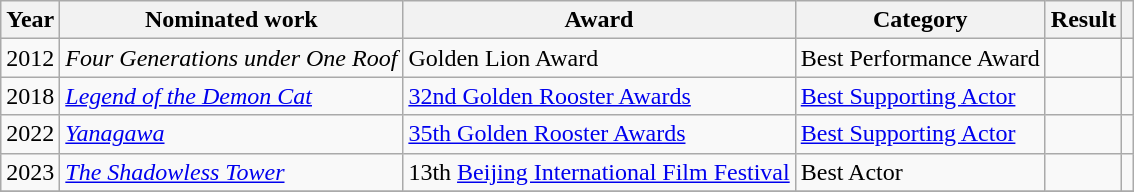<table class="wikitable">
<tr>
<th>Year</th>
<th>Nominated work</th>
<th>Award</th>
<th>Category</th>
<th>Result</th>
<th></th>
</tr>
<tr>
<td>2012</td>
<td><em>Four Generations under One Roof</em></td>
<td>Golden Lion Award</td>
<td>Best Performance Award</td>
<td></td>
<td></td>
</tr>
<tr>
<td>2018</td>
<td><em><a href='#'>Legend of the Demon Cat</a></em></td>
<td><a href='#'>32nd Golden Rooster Awards</a></td>
<td><a href='#'>Best Supporting Actor</a></td>
<td></td>
<td></td>
</tr>
<tr>
<td>2022</td>
<td><em><a href='#'>Yanagawa</a></em></td>
<td><a href='#'>35th Golden Rooster Awards</a></td>
<td><a href='#'>Best Supporting Actor</a></td>
<td></td>
<td></td>
</tr>
<tr>
<td>2023</td>
<td><em><a href='#'>The Shadowless Tower</a></em></td>
<td>13th <a href='#'>Beijing International Film Festival</a></td>
<td>Best Actor</td>
<td></td>
<td></td>
</tr>
<tr>
</tr>
</table>
